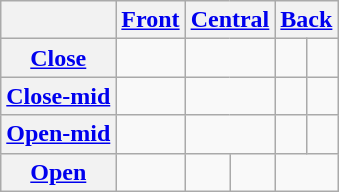<table class="wikitable" style="text-align:center">
<tr>
<th></th>
<th><a href='#'>Front</a></th>
<th colspan="2"><a href='#'>Central</a></th>
<th colspan="2"><a href='#'>Back</a></th>
</tr>
<tr>
<th><a href='#'>Close</a></th>
<td> </td>
<td colspan="2"></td>
<td> </td>
<td> </td>
</tr>
<tr>
<th><a href='#'>Close-mid</a></th>
<td> </td>
<td colspan="2"></td>
<td> </td>
<td> </td>
</tr>
<tr>
<th><a href='#'>Open-mid</a></th>
<td> </td>
<td colspan="2"></td>
<td> </td>
<td> </td>
</tr>
<tr>
<th><a href='#'>Open</a></th>
<td></td>
<td> </td>
<td> </td>
<td colspan="2"></td>
</tr>
</table>
